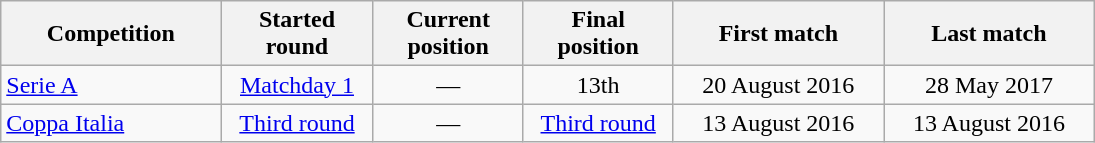<table class="wikitable" style="text-align:center; width:730px;">
<tr>
<th style="text-align:center; width:150px;">Competition</th>
<th style="text-align:center; width:100px;">Started round</th>
<th style="text-align:center; width:100px;">Current <br> position</th>
<th style="text-align:center; width:100px;">Final <br> position</th>
<th style="text-align:center; width:150px;">First match</th>
<th style="text-align:center; width:150px;">Last match</th>
</tr>
<tr>
<td style="text-align:left;"><a href='#'>Serie A</a></td>
<td><a href='#'>Matchday 1</a></td>
<td>—</td>
<td>13th</td>
<td>20 August 2016</td>
<td>28 May 2017</td>
</tr>
<tr>
<td style="text-align:left;"><a href='#'>Coppa Italia</a></td>
<td><a href='#'>Third round</a></td>
<td>—</td>
<td><a href='#'>Third round</a></td>
<td>13 August 2016</td>
<td>13 August 2016</td>
</tr>
</table>
